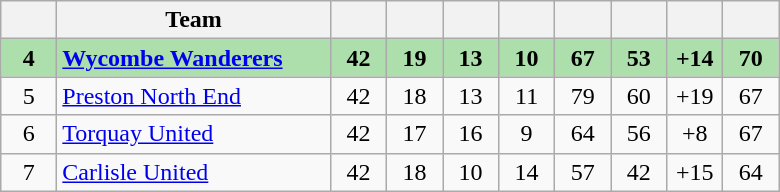<table class="wikitable" style="text-align:center">
<tr>
<th width="30"></th>
<th width="175">Team</th>
<th width="30"></th>
<th width="30"></th>
<th width="30"></th>
<th width="30"></th>
<th width="30"></th>
<th width="30"></th>
<th width="30"></th>
<th width="30"></th>
</tr>
<tr bgcolor=#ADDFAD>
<td><strong>4</strong></td>
<td align=left><strong><a href='#'>Wycombe Wanderers</a></strong></td>
<td><strong>42</strong></td>
<td><strong>19</strong></td>
<td><strong>13</strong></td>
<td><strong>10</strong></td>
<td><strong>67</strong></td>
<td><strong>53</strong></td>
<td><strong>+14</strong></td>
<td><strong>70</strong></td>
</tr>
<tr>
<td>5</td>
<td align=left><a href='#'>Preston North End</a></td>
<td>42</td>
<td>18</td>
<td>13</td>
<td>11</td>
<td>79</td>
<td>60</td>
<td>+19</td>
<td>67</td>
</tr>
<tr>
<td>6</td>
<td align=left><a href='#'>Torquay United</a></td>
<td>42</td>
<td>17</td>
<td>16</td>
<td>9</td>
<td>64</td>
<td>56</td>
<td>+8</td>
<td>67</td>
</tr>
<tr>
<td>7</td>
<td align=left><a href='#'>Carlisle United</a></td>
<td>42</td>
<td>18</td>
<td>10</td>
<td>14</td>
<td>57</td>
<td>42</td>
<td>+15</td>
<td>64</td>
</tr>
</table>
